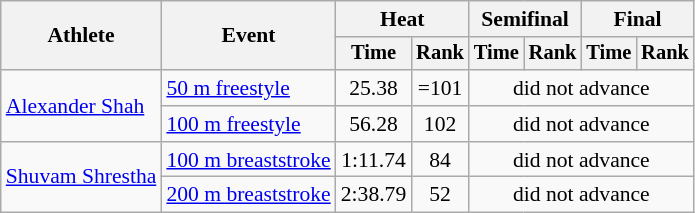<table class="wikitable" style="text-align:center; font-size:90%">
<tr>
<th rowspan="2">Athlete</th>
<th rowspan="2">Event</th>
<th colspan="2">Heat</th>
<th colspan="2">Semifinal</th>
<th colspan="2">Final</th>
</tr>
<tr style="font-size:95%">
<th>Time</th>
<th>Rank</th>
<th>Time</th>
<th>Rank</th>
<th>Time</th>
<th>Rank</th>
</tr>
<tr>
<td align=left rowspan=2><a href='#'>Alexander Shah</a></td>
<td align=left><a href='#'>50 m freestyle</a></td>
<td>25.38</td>
<td>=101</td>
<td colspan=4>did not advance</td>
</tr>
<tr>
<td align=left><a href='#'>100 m freestyle</a></td>
<td>56.28</td>
<td>102</td>
<td colspan=4>did not advance</td>
</tr>
<tr>
<td align=left rowspan=2><a href='#'>Shuvam Shrestha</a></td>
<td align=left><a href='#'>100 m breaststroke</a></td>
<td>1:11.74</td>
<td>84</td>
<td colspan=4>did not advance</td>
</tr>
<tr>
<td align=left><a href='#'>200 m breaststroke</a></td>
<td>2:38.79</td>
<td>52</td>
<td colspan=4>did not advance</td>
</tr>
</table>
